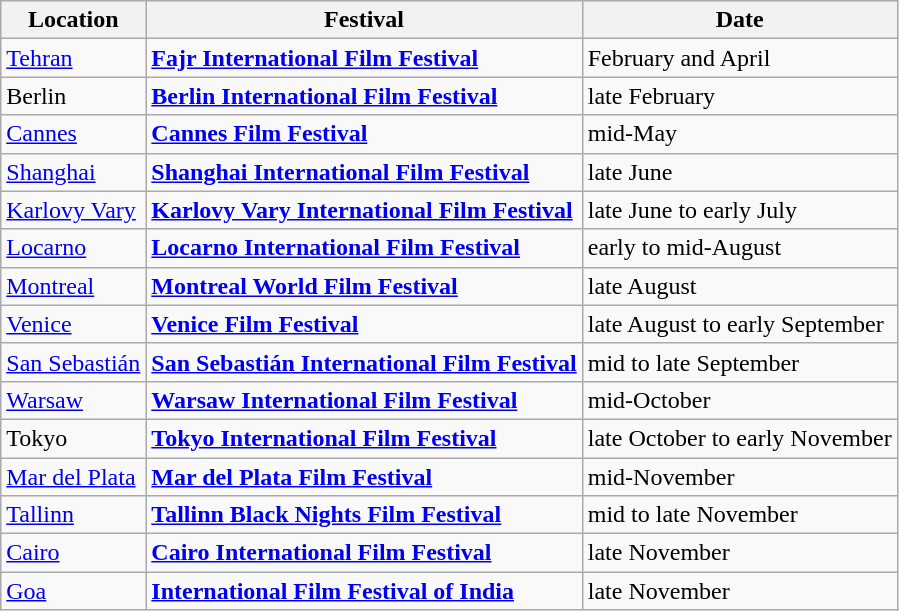<table class="wikitable sortable">
<tr>
<th scope="col">Location</th>
<th scope="col">Festival</th>
<th scope="col">Date</th>
</tr>
<tr>
<td> <a href='#'>Tehran</a></td>
<td><strong><a href='#'>Fajr International Film Festival</a></strong></td>
<td>February and April</td>
</tr>
<tr>
<td> Berlin</td>
<td><strong><a href='#'>Berlin International Film Festival</a></strong></td>
<td>late February</td>
</tr>
<tr>
<td> <a href='#'>Cannes</a></td>
<td><strong><a href='#'>Cannes Film Festival</a></strong></td>
<td>mid-May</td>
</tr>
<tr>
<td> <a href='#'>Shanghai</a></td>
<td><strong><a href='#'>Shanghai International Film Festival</a></strong></td>
<td>late June</td>
</tr>
<tr>
<td> <a href='#'>Karlovy Vary</a></td>
<td><strong><a href='#'>Karlovy Vary International Film Festival</a></strong></td>
<td>late June to early July</td>
</tr>
<tr>
<td> <a href='#'>Locarno</a></td>
<td><strong><a href='#'>Locarno International Film Festival</a></strong></td>
<td>early to mid-August</td>
</tr>
<tr>
<td> <a href='#'>Montreal</a></td>
<td><strong><a href='#'>Montreal World Film Festival</a></strong></td>
<td>late August</td>
</tr>
<tr>
<td> <a href='#'>Venice</a></td>
<td><strong><a href='#'>Venice Film Festival</a></strong></td>
<td>late August to early September</td>
</tr>
<tr>
<td> <a href='#'>San Sebastián</a></td>
<td><strong><a href='#'>San Sebastián International Film Festival</a></strong></td>
<td>mid to late September</td>
</tr>
<tr>
<td> <a href='#'>Warsaw</a></td>
<td><strong><a href='#'>Warsaw International Film Festival</a></strong></td>
<td>mid-October</td>
</tr>
<tr>
<td> Tokyo</td>
<td><strong><a href='#'>Tokyo International Film Festival</a></strong></td>
<td>late October to early November</td>
</tr>
<tr>
<td> <a href='#'>Mar del Plata</a></td>
<td><strong><a href='#'>Mar del Plata Film Festival</a></strong></td>
<td>mid-November</td>
</tr>
<tr>
<td> <a href='#'>Tallinn</a></td>
<td><strong><a href='#'>Tallinn Black Nights Film Festival</a></strong></td>
<td>mid to late November</td>
</tr>
<tr>
<td> <a href='#'>Cairo</a></td>
<td><strong><a href='#'>Cairo International Film Festival</a></strong></td>
<td>late November</td>
</tr>
<tr>
<td> <a href='#'>Goa</a></td>
<td><strong><a href='#'>International Film Festival of India</a></strong></td>
<td>late November</td>
</tr>
</table>
